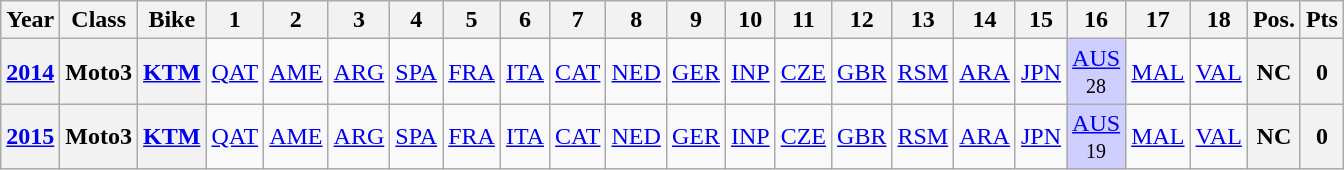<table class="wikitable" style="text-align:center">
<tr>
<th>Year</th>
<th>Class</th>
<th>Bike</th>
<th>1</th>
<th>2</th>
<th>3</th>
<th>4</th>
<th>5</th>
<th>6</th>
<th>7</th>
<th>8</th>
<th>9</th>
<th>10</th>
<th>11</th>
<th>12</th>
<th>13</th>
<th>14</th>
<th>15</th>
<th>16</th>
<th>17</th>
<th>18</th>
<th>Pos.</th>
<th>Pts</th>
</tr>
<tr>
<th><a href='#'>2014</a></th>
<th>Moto3</th>
<th><a href='#'>KTM</a></th>
<td><a href='#'>QAT</a></td>
<td><a href='#'>AME</a></td>
<td><a href='#'>ARG</a></td>
<td><a href='#'>SPA</a></td>
<td><a href='#'>FRA</a></td>
<td><a href='#'>ITA</a></td>
<td><a href='#'>CAT</a></td>
<td><a href='#'>NED</a></td>
<td><a href='#'>GER</a></td>
<td><a href='#'>INP</a></td>
<td><a href='#'>CZE</a></td>
<td><a href='#'>GBR</a></td>
<td><a href='#'>RSM</a></td>
<td><a href='#'>ARA</a></td>
<td><a href='#'>JPN</a></td>
<td style="background:#cfcfff;"><a href='#'>AUS</a><br><small>28</small></td>
<td><a href='#'>MAL</a></td>
<td><a href='#'>VAL</a></td>
<th>NC</th>
<th>0</th>
</tr>
<tr>
<th><a href='#'>2015</a></th>
<th>Moto3</th>
<th><a href='#'>KTM</a></th>
<td><a href='#'>QAT</a></td>
<td><a href='#'>AME</a></td>
<td><a href='#'>ARG</a></td>
<td><a href='#'>SPA</a></td>
<td><a href='#'>FRA</a></td>
<td><a href='#'>ITA</a></td>
<td><a href='#'>CAT</a></td>
<td><a href='#'>NED</a></td>
<td><a href='#'>GER</a></td>
<td><a href='#'>INP</a></td>
<td><a href='#'>CZE</a></td>
<td><a href='#'>GBR</a></td>
<td><a href='#'>RSM</a></td>
<td><a href='#'>ARA</a></td>
<td><a href='#'>JPN</a></td>
<td style="background:#cfcfff;"><a href='#'>AUS</a><br><small>19</small></td>
<td><a href='#'>MAL</a></td>
<td><a href='#'>VAL</a></td>
<th>NC</th>
<th>0</th>
</tr>
</table>
